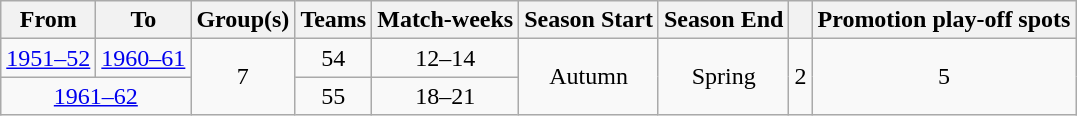<table class="wikitable sortable" style="text-align:center">
<tr>
<th>From</th>
<th>To</th>
<th>Group(s)</th>
<th>Teams</th>
<th>Match-weeks</th>
<th>Season Start</th>
<th>Season End</th>
<th></th>
<th>Promotion play-off spots</th>
</tr>
<tr>
<td><a href='#'>1951–52</a></td>
<td><a href='#'>1960–61</a></td>
<td rowspan="2">7</td>
<td>54</td>
<td>12–14</td>
<td rowspan="2">Autumn</td>
<td rowspan="2">Spring</td>
<td rowspan="2">2</td>
<td rowspan="2">5</td>
</tr>
<tr>
<td colspan=2><a href='#'>1961–62</a></td>
<td>55</td>
<td>18–21</td>
</tr>
</table>
